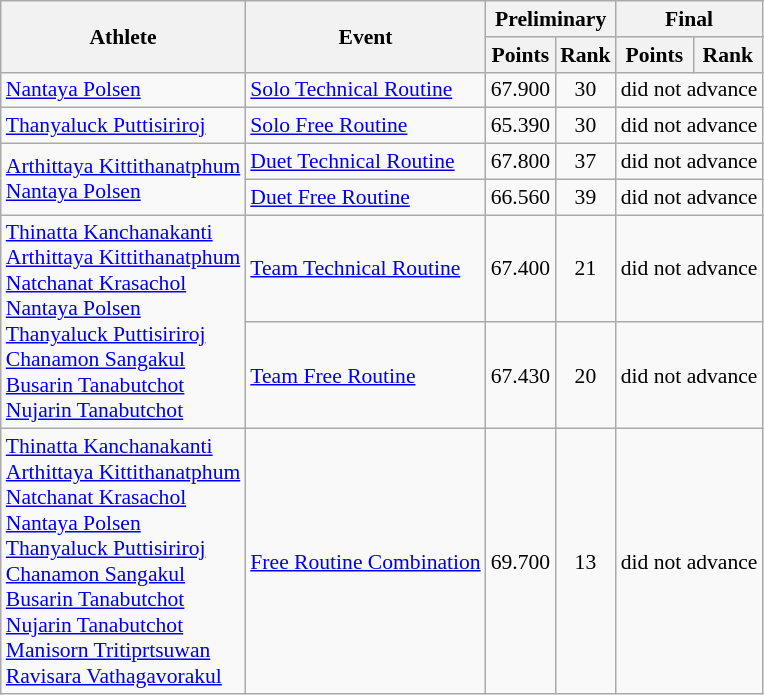<table class=wikitable style="font-size:90%">
<tr>
<th rowspan="2">Athlete</th>
<th rowspan="2">Event</th>
<th colspan="2">Preliminary</th>
<th colspan="2">Final</th>
</tr>
<tr>
<th>Points</th>
<th>Rank</th>
<th>Points</th>
<th>Rank</th>
</tr>
<tr>
<td rowspan="1"><a href='#'>Nantaya Polsen</a></td>
<td><a href='#'>Solo Technical Routine</a></td>
<td align=center>67.900</td>
<td align=center>30</td>
<td align=center colspan=2>did not advance</td>
</tr>
<tr>
<td rowspan="1"><a href='#'>Thanyaluck Puttisiriroj</a></td>
<td><a href='#'>Solo Free Routine</a></td>
<td align=center>65.390</td>
<td align=center>30</td>
<td align=center colspan=2>did not advance</td>
</tr>
<tr>
<td rowspan="2"><a href='#'>Arthittaya Kittithanatphum</a><br><a href='#'>Nantaya Polsen</a></td>
<td><a href='#'>Duet Technical Routine</a></td>
<td align=center>67.800</td>
<td align=center>37</td>
<td align=center colspan=2>did not advance</td>
</tr>
<tr>
<td><a href='#'>Duet Free Routine</a></td>
<td align=center>66.560</td>
<td align=center>39</td>
<td align=center colspan=2>did not advance</td>
</tr>
<tr>
<td rowspan="2"><a href='#'>Thinatta Kanchanakanti</a><br><a href='#'>Arthittaya Kittithanatphum</a><br><a href='#'>Natchanat Krasachol</a><br><a href='#'>Nantaya Polsen</a><br><a href='#'>Thanyaluck Puttisiriroj</a><br><a href='#'>Chanamon Sangakul</a><br><a href='#'>Busarin Tanabutchot</a><br><a href='#'>Nujarin Tanabutchot</a></td>
<td><a href='#'>Team Technical Routine</a></td>
<td align=center>67.400</td>
<td align=center>21</td>
<td align=center colspan=2>did not advance</td>
</tr>
<tr>
<td><a href='#'>Team Free Routine</a></td>
<td align=center>67.430</td>
<td align=center>20</td>
<td align=center colspan=2>did not advance</td>
</tr>
<tr>
<td rowspan="1"><a href='#'>Thinatta Kanchanakanti</a><br><a href='#'>Arthittaya Kittithanatphum</a><br><a href='#'>Natchanat Krasachol</a><br><a href='#'>Nantaya Polsen</a><br><a href='#'>Thanyaluck Puttisiriroj</a><br><a href='#'>Chanamon Sangakul</a><br><a href='#'>Busarin Tanabutchot</a><br><a href='#'>Nujarin Tanabutchot</a><br><a href='#'>Manisorn Tritiprtsuwan</a><br><a href='#'>Ravisara Vathagavorakul</a></td>
<td><a href='#'>Free Routine Combination</a></td>
<td align=center>69.700</td>
<td align=center>13</td>
<td align=center colspan=2>did not advance</td>
</tr>
</table>
